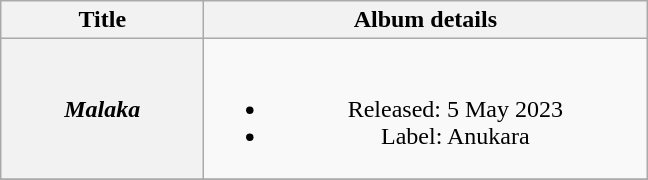<table class="wikitable plainrowheaders" style="text-align:center;">
<tr>
<th scope="col" style="width:8em;">Title</th>
<th scope="col" style="width:18em;">Album details</th>
</tr>
<tr>
<th scope="row"><em>Malaka</em></th>
<td><br><ul><li>Released: 5 May 2023</li><li>Label: Anukara</li></ul></td>
</tr>
<tr>
</tr>
</table>
